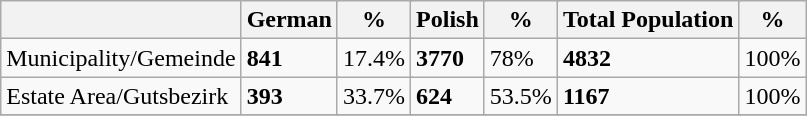<table class="wikitable">
<tr>
<th> </th>
<th colspan=2>German</th>
<th colspan=3>%</th>
<th colspan=4>Polish</th>
<th colspan=5>%</th>
<th colspan=6>Total Population</th>
<th colspan=7>%</th>
</tr>
<tr>
<td>Municipality/Gemeinde</td>
<td colspan=2><strong>841</strong></td>
<td colspan=3>17.4%</td>
<td colspan=4><strong>3770</strong></td>
<td colspan=5>78%</td>
<td colspan=6><strong>4832</strong></td>
<td colspan=7>100%</td>
</tr>
<tr>
<td>Estate Area/Gutsbezirk</td>
<td colspan=2><strong>393</strong></td>
<td colspan=3>33.7%</td>
<td colspan=4><strong>624</strong></td>
<td colspan=5>53.5%</td>
<td colspan=6><strong>1167</strong></td>
<td colspan=7>100%</td>
</tr>
<tr>
</tr>
</table>
